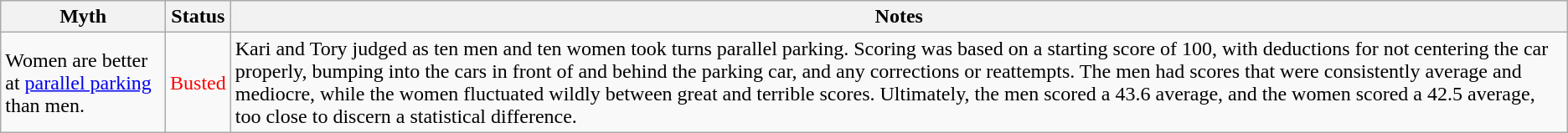<table class="wikitable plainrowheaders">
<tr>
<th scope"col">Myth</th>
<th scope"col">Status</th>
<th scope"col">Notes</th>
</tr>
<tr>
<td scope"row">Women are better at <a href='#'>parallel parking</a> than men.</td>
<td style="color:red">Busted</td>
<td>Kari and Tory judged as ten men and ten women took turns parallel parking. Scoring was based on a starting score of 100, with deductions for not centering the car properly, bumping into the cars in front of and behind the parking car, and any corrections or reattempts. The men had scores that were consistently average and mediocre, while the women fluctuated wildly between great and terrible scores. Ultimately, the men scored a 43.6 average, and the women scored a 42.5 average, too close to discern a statistical difference.</td>
</tr>
</table>
